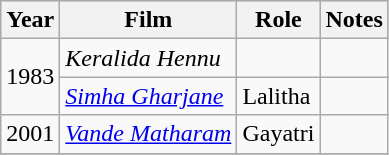<table class="wikitable sortable">
<tr style="background:#ccc; text-align:center;">
<th>Year</th>
<th>Film</th>
<th>Role</th>
<th>Notes</th>
</tr>
<tr>
<td rowspan="2">1983</td>
<td><em>Keralida Hennu</em></td>
<td></td>
<td></td>
</tr>
<tr>
<td><em><a href='#'>Simha Gharjane</a></em></td>
<td>Lalitha</td>
<td></td>
</tr>
<tr>
<td>2001</td>
<td><em><a href='#'>Vande Matharam</a></em></td>
<td>Gayatri</td>
<td></td>
</tr>
<tr>
</tr>
</table>
